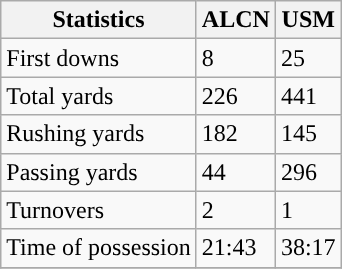<table class="wikitable" style="float: left;">
<tr>
<th>Statistics</th>
<th>ALCN</th>
<th>USM</th>
</tr>
<tr>
<td>First downs</td>
<td>8</td>
<td>25</td>
</tr>
<tr>
<td>Total yards</td>
<td>226</td>
<td>441</td>
</tr>
<tr>
<td>Rushing yards</td>
<td>182</td>
<td>145</td>
</tr>
<tr>
<td>Passing yards</td>
<td>44</td>
<td>296</td>
</tr>
<tr>
<td>Turnovers</td>
<td>2</td>
<td>1</td>
</tr>
<tr>
<td>Time of possession</td>
<td>21:43</td>
<td>38:17</td>
</tr>
<tr>
</tr>
</table>
